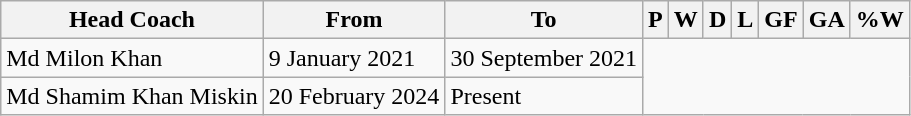<table class="wikitable sortable" style="text-align:center">
<tr>
<th>Head Coach</th>
<th Class="unsortable">From</th>
<th Class="unsortable">To</th>
<th abbr="3">P</th>
<th abbr="1">W</th>
<th abbr="1">D</th>
<th abbr="1">L</th>
<th abbr="4">GF</th>
<th abbr="6">GA</th>
<th abbr="50">%W</th>
</tr>
<tr>
<td align=left> Md Milon Khan</td>
<td align=left>9 January 2021</td>
<td align=left>30 September 2021<br></td>
</tr>
<tr>
<td align=left> Md Shamim Khan Miskin</td>
<td align=left>20 February 2024</td>
<td align=left>Present<br></td>
</tr>
</table>
